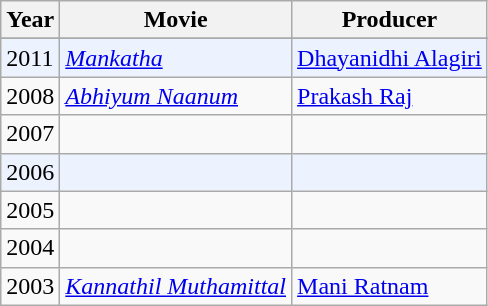<table class="wikitable">
<tr>
<th>Year</th>
<th>Movie</th>
<th>Producer</th>
</tr>
<tr>
</tr>
<tr bgcolor=#edf3fe>
<td>2011</td>
<td><em><a href='#'>Mankatha</a></em></td>
<td><a href='#'>Dhayanidhi Alagiri</a></td>
</tr>
<tr>
<td>2008</td>
<td><em><a href='#'>Abhiyum Naanum</a></em></td>
<td><a href='#'>Prakash Raj</a></td>
</tr>
<tr>
<td>2007</td>
<td></td>
<td></td>
</tr>
<tr bgcolor=#edf3fe>
<td>2006</td>
<td></td>
<td></td>
</tr>
<tr>
<td>2005</td>
<td></td>
<td></td>
</tr>
<tr>
<td>2004</td>
<td></td>
<td></td>
</tr>
<tr>
<td>2003</td>
<td><em><a href='#'>Kannathil Muthamittal</a></em></td>
<td><a href='#'>Mani Ratnam</a></td>
</tr>
</table>
